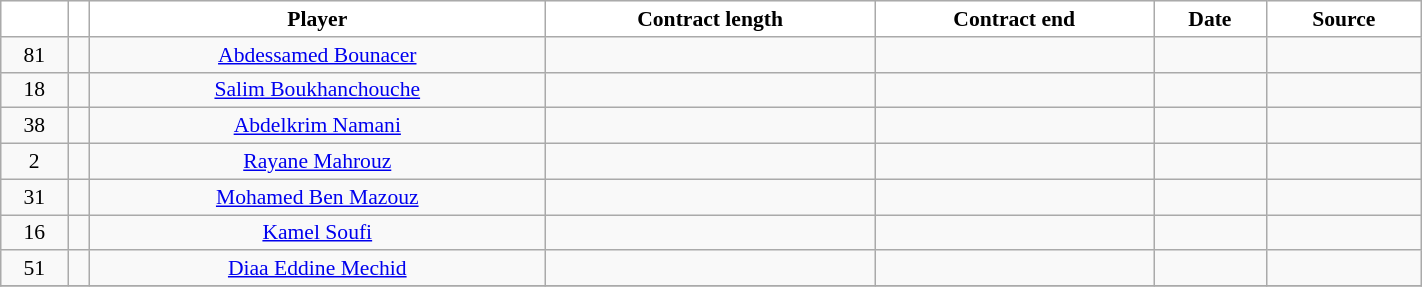<table class="wikitable sortable" style="width:75%; text-align:center; font-size:90%; text-align:centre;">
<tr>
<th style="background:white; color:black; text-align:center;"></th>
<th style="background:white; color:black; text-align:center;"></th>
<th style="background:white; color:black; text-align:center;">Player</th>
<th style="background:white; color:black; text-align:center;">Contract length</th>
<th style="background:white; color:black; text-align:center;">Contract end</th>
<th style="background:white; color:black; text-align:center;">Date</th>
<th style="background:white; color:black; text-align:center;">Source</th>
</tr>
<tr>
<td align=center>81</td>
<td align=center></td>
<td><a href='#'>Abdessamed Bounacer</a></td>
<td align=center></td>
<td align=center></td>
<td align=center></td>
<td align=center></td>
</tr>
<tr>
<td align=center>18</td>
<td align=center></td>
<td><a href='#'>Salim Boukhanchouche</a></td>
<td align=center></td>
<td align=center></td>
<td align=center></td>
<td align=center></td>
</tr>
<tr>
<td align=center>38</td>
<td align=center></td>
<td><a href='#'>Abdelkrim Namani</a></td>
<td align=center></td>
<td align=center></td>
<td align=center></td>
<td align=center></td>
</tr>
<tr>
<td align=center>2</td>
<td align=center></td>
<td><a href='#'>Rayane Mahrouz</a></td>
<td align=center></td>
<td align=center></td>
<td align=center></td>
<td align=center></td>
</tr>
<tr>
<td align=center>31</td>
<td align=center></td>
<td><a href='#'>Mohamed Ben Mazouz</a></td>
<td align=center></td>
<td align=center></td>
<td align=center></td>
<td align=center></td>
</tr>
<tr>
<td align=center>16</td>
<td align=center></td>
<td><a href='#'>Kamel Soufi</a></td>
<td align=center></td>
<td align=center></td>
<td align=center></td>
<td align=center></td>
</tr>
<tr>
<td align=center>51</td>
<td align=center></td>
<td><a href='#'>Diaa Eddine Mechid</a></td>
<td align=center></td>
<td align=center></td>
<td align=center></td>
<td align=center></td>
</tr>
<tr>
</tr>
</table>
